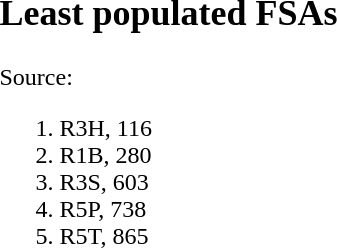<table style="width: 100%;">
<tr>
<td><br><h2>Least populated FSAs</h2>Source:<ol><li>R3H, 116</li><li>R1B, 280</li><li>R3S, 603</li><li>R5P, 738</li><li>R5T, 865</li></ol></td>
</tr>
</table>
